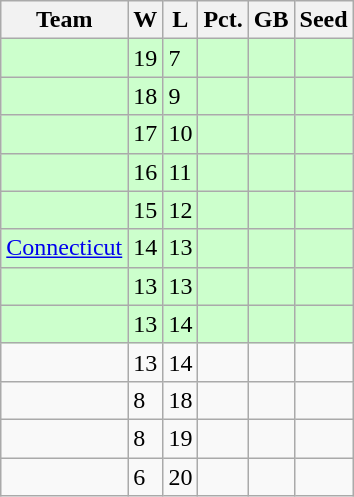<table class=wikitable>
<tr>
<th>Team</th>
<th>W</th>
<th>L</th>
<th>Pct.</th>
<th>GB</th>
<th>Seed</th>
</tr>
<tr bgcolor=#ccffcc>
<td></td>
<td>19</td>
<td>7</td>
<td></td>
<td></td>
<td></td>
</tr>
<tr bgcolor=#ccffcc>
<td></td>
<td>18</td>
<td>9</td>
<td></td>
<td></td>
<td></td>
</tr>
<tr bgcolor=#ccffcc>
<td></td>
<td>17</td>
<td>10</td>
<td></td>
<td></td>
<td></td>
</tr>
<tr bgcolor=#ccffcc>
<td></td>
<td>16</td>
<td>11</td>
<td></td>
<td></td>
<td></td>
</tr>
<tr bgcolor=#ccffcc>
<td></td>
<td>15</td>
<td>12</td>
<td></td>
<td></td>
<td></td>
</tr>
<tr bgcolor=#ccffcc>
<td><a href='#'>Connecticut</a></td>
<td>14</td>
<td>13</td>
<td></td>
<td></td>
<td></td>
</tr>
<tr bgcolor=#ccffcc>
<td></td>
<td>13</td>
<td>13</td>
<td></td>
<td></td>
<td></td>
</tr>
<tr bgcolor=#ccffcc>
<td></td>
<td>13</td>
<td>14</td>
<td></td>
<td></td>
<td></td>
</tr>
<tr>
<td></td>
<td>13</td>
<td>14</td>
<td></td>
<td></td>
<td></td>
</tr>
<tr>
<td></td>
<td>8</td>
<td>18</td>
<td></td>
<td></td>
<td></td>
</tr>
<tr>
<td></td>
<td>8</td>
<td>19</td>
<td></td>
<td></td>
<td></td>
</tr>
<tr>
<td></td>
<td>6</td>
<td>20</td>
<td></td>
<td></td>
<td></td>
</tr>
</table>
